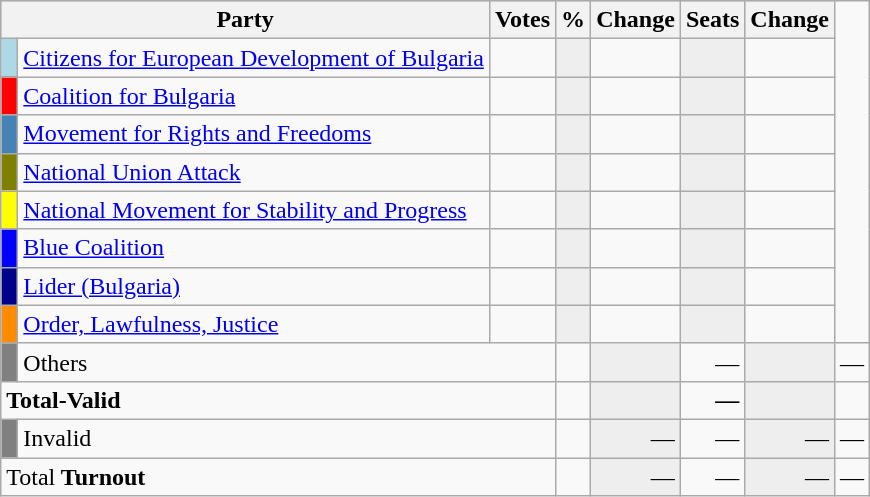<table class="wikitable" border="1">
<tr style="background-color:#C9C9C9">
<th align=left colspan=2 valign=top>Party</th>
<th align-right>Votes</th>
<th align=right>%</th>
<th align=right>Change</th>
<th align=right>Seats</th>
<th align=right>Change</th>
</tr>
<tr>
<td bgcolor="lightblue"> </td>
<td align=left><a href='#'>Citizens for European Development of Bulgaria</a></td>
<td align=right></td>
<td align=right style="background-color:#EEEEEE"></td>
<td align=right></td>
<td align=right style="background-color:#EEEEEE"></td>
<td align=right></td>
</tr>
<tr>
<td bgcolor="red"> </td>
<td align=left><a href='#'>Coalition for Bulgaria</a></td>
<td align=right></td>
<td align=right style="background-color:#EEEEEE"></td>
<td align=right></td>
<td align=right style="background-color:#EEEEEE"></td>
<td align=right></td>
</tr>
<tr>
<td bgcolor="#4682B4"> </td>
<td align=left><a href='#'>Movement for Rights and Freedoms</a></td>
<td align=right></td>
<td align=right style="background-color:#EEEEEE"></td>
<td align=right></td>
<td align=right style="background-color:#EEEEEE"></td>
<td align=right></td>
</tr>
<tr>
<td bgcolor="#808000"> </td>
<td align=left><a href='#'>National Union Attack</a></td>
<td align=right></td>
<td align=right style="background-color:#EEEEEE"></td>
<td align=right></td>
<td align=right style="background-color:#EEEEEE"></td>
<td align=right></td>
</tr>
<tr>
<td bgcolor="yellow"> </td>
<td align=left><a href='#'>National Movement for Stability and Progress</a></td>
<td align=right></td>
<td align=right style="background-color:#EEEEEE"></td>
<td align=right></td>
<td align=right style="background-color:#EEEEEE"></td>
<td align=right></td>
</tr>
<tr>
<td bgcolor="blue"> </td>
<td align=left><a href='#'>Blue Coalition</a></td>
<td align=right></td>
<td align=right style="background-color:#EEEEEE"></td>
<td align=right></td>
<td align=right style="background-color:#EEEEEE"></td>
<td align=right></td>
</tr>
<tr>
<td bgcolor="darkblue"> </td>
<td align=left><a href='#'>Lider (Bulgaria)</a></td>
<td align=right></td>
<td align=right style="background-color:#EEEEEE"></td>
<td align=right></td>
<td align=right style="background-color:#EEEEEE"></td>
<td align=right></td>
</tr>
<tr>
<td bgcolor="darkorange"> </td>
<td align=left><a href='#'>Order, Lawfulness, Justice</a></td>
<td align=right></td>
<td align=right style="background-color:#EEEEEE"></td>
<td align=right></td>
<td align=right style="background-color:#EEEEEE"></td>
<td align=right></td>
</tr>
<tr>
<td bgcolor="grey"> </td>
<td align=left colspan=2>Others</td>
<td align=right></td>
<td align=right style="background-color:#EEEEEE"></td>
<td align=right>—</td>
<td align=right style="background-color:#EEEEEE"></td>
<td align=right>—</td>
</tr>
<tr>
<td align=left colspan=3><strong>Total-Valid</strong></td>
<td align=right></td>
<td align=right style="background-color:#EEEEEE"></td>
<td align=right><strong>—<em></td>
<td align=right style="background-color:#EEEEEE"></td>
<td align=right></td>
</tr>
<tr>
<td bgcolor="grey"></td>
<td align=left colspan=2>Invalid</td>
<td align=right></td>
<td align=right style="background-color:#EEEEEE">—</td>
<td align=right>—</td>
<td align=right style="background-color:#EEEEEE">—</td>
<td align=right>—</td>
</tr>
<tr>
<td align=left colspan=3></strong>Total<strong>      </em> Turnout<em></td>
<td align=right></td>
<td align=right style="background-color:#EEEEEE"></strong>—<strong></td>
<td align=right></strong>—<strong></td>
<td align=right style="background-color:#EEEEEE"></strong>—<strong></td>
<td align=right></strong>—<strong></td>
</tr>
</table>
